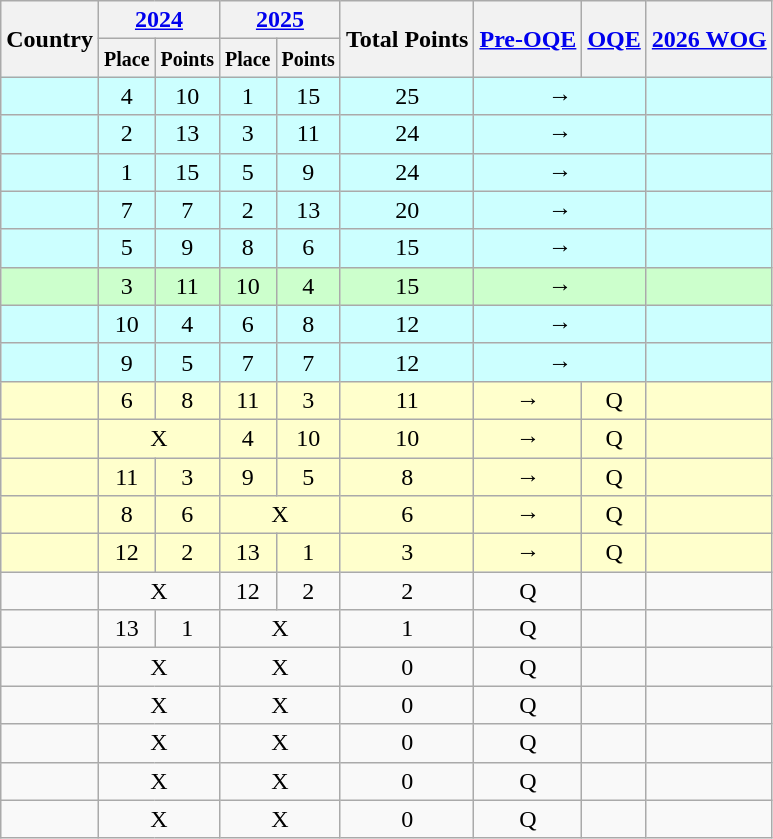<table class="wikitable sortable" style="text-align:center">
<tr>
<th rowspan=2>Country</th>
<th colspan=2><a href='#'>2024</a></th>
<th colspan=2><a href='#'>2025</a></th>
<th rowspan=2>Total Points</th>
<th rowspan=2><a href='#'>Pre-OQE</a></th>
<th rowspan=2><a href='#'>OQE</a></th>
<th rowspan=2><a href='#'>2026 WOG</a></th>
</tr>
<tr>
<th><small>Place</small></th>
<th><small>Points</small></th>
<th><small>Place</small></th>
<th><small>Points</small></th>
</tr>
<tr style="background:#ccffff">
<td align=left></td>
<td>4</td>
<td>10</td>
<td>1</td>
<td>15</td>
<td>25</td>
<td colspan=2>→</td>
<td></td>
</tr>
<tr bgcolor="#ccffff">
<td align="left"></td>
<td>2</td>
<td>13</td>
<td>3</td>
<td>11</td>
<td>24</td>
<td colspan="2">→</td>
<td></td>
</tr>
<tr bgcolor=#ccffff>
<td align=left></td>
<td>1</td>
<td>15</td>
<td>5</td>
<td>9</td>
<td>24</td>
<td colspan=2>→</td>
<td></td>
</tr>
<tr style="background:#ccffff">
<td align=left></td>
<td>7</td>
<td>7</td>
<td>2</td>
<td>13</td>
<td>20</td>
<td colspan=2>→</td>
<td></td>
</tr>
<tr style="background:#ccffff">
<td align=left></td>
<td>5</td>
<td>9</td>
<td>8</td>
<td>6</td>
<td>15</td>
<td colspan=2>→</td>
<td></td>
</tr>
<tr style="background:#ccffcc">
<td align=left></td>
<td>3</td>
<td>11</td>
<td>10</td>
<td>4</td>
<td>15</td>
<td colspan=2>→</td>
<td></td>
</tr>
<tr style="background:#ccffff">
<td align=left></td>
<td>10</td>
<td>4</td>
<td>6</td>
<td>8</td>
<td>12</td>
<td colspan=2>→</td>
<td></td>
</tr>
<tr style="background:#ccffff">
<td align=left></td>
<td>9</td>
<td>5</td>
<td>7</td>
<td>7</td>
<td>12</td>
<td colspan=2>→</td>
<td></td>
</tr>
<tr style="background:#ffffcc">
<td align=left></td>
<td>6</td>
<td>8</td>
<td>11</td>
<td>3</td>
<td>11</td>
<td>→</td>
<td>Q</td>
<td></td>
</tr>
<tr bgcolor=#ffffcc>
<td align=left></td>
<td colspan=2>X</td>
<td>4</td>
<td>10</td>
<td>10</td>
<td>→</td>
<td>Q</td>
<td></td>
</tr>
<tr bgcolor=#ffffcc>
<td align=left></td>
<td>11</td>
<td>3</td>
<td>9</td>
<td>5</td>
<td>8</td>
<td>→</td>
<td>Q</td>
<td></td>
</tr>
<tr bgcolor=#ffffcc>
<td align=left></td>
<td>8</td>
<td>6</td>
<td colspan=2>X</td>
<td>6</td>
<td>→</td>
<td>Q</td>
<td></td>
</tr>
<tr bgcolor=#ffffcc>
<td align=left></td>
<td>12</td>
<td>2</td>
<td>13</td>
<td>1</td>
<td>3</td>
<td>→</td>
<td>Q</td>
<td></td>
</tr>
<tr>
<td align=left></td>
<td colspan=2>X</td>
<td>12</td>
<td>2</td>
<td>2</td>
<td>Q</td>
<td></td>
<td></td>
</tr>
<tr>
<td align=left></td>
<td>13</td>
<td>1</td>
<td colspan=2>X</td>
<td>1</td>
<td>Q</td>
<td></td>
<td></td>
</tr>
<tr>
<td align=left></td>
<td colspan=2>X</td>
<td colspan=2>X</td>
<td>0</td>
<td>Q</td>
<td></td>
<td></td>
</tr>
<tr>
<td align=left></td>
<td colspan=2>X</td>
<td colspan=2>X</td>
<td>0</td>
<td>Q</td>
<td></td>
<td></td>
</tr>
<tr>
<td align=left></td>
<td colspan=2>X</td>
<td colspan=2>X</td>
<td>0</td>
<td>Q</td>
<td></td>
<td></td>
</tr>
<tr>
<td align=left></td>
<td colspan=2>X</td>
<td colspan=2>X</td>
<td>0</td>
<td>Q</td>
<td></td>
<td></td>
</tr>
<tr>
<td align=left></td>
<td colspan=2>X</td>
<td colspan=2>X</td>
<td>0</td>
<td>Q</td>
<td></td>
<td></td>
</tr>
</table>
